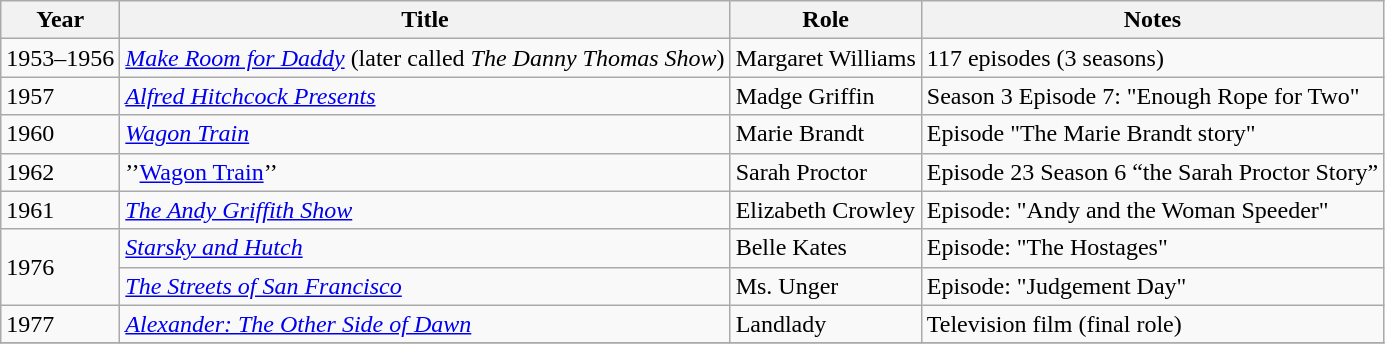<table class="wikitable">
<tr>
<th>Year</th>
<th>Title</th>
<th>Role</th>
<th>Notes</th>
</tr>
<tr>
<td>1953–1956</td>
<td><em><a href='#'>Make Room for Daddy</a></em> (later called <em>The Danny Thomas Show</em>)</td>
<td>Margaret Williams</td>
<td>117 episodes (3 seasons)</td>
</tr>
<tr>
<td>1957</td>
<td><em><a href='#'>Alfred Hitchcock Presents</a></em></td>
<td>Madge Griffin</td>
<td>Season 3 Episode 7: "Enough Rope for Two"</td>
</tr>
<tr>
<td>1960</td>
<td><em><a href='#'>Wagon Train</a></em></td>
<td>Marie Brandt</td>
<td>Episode "The Marie Brandt story"</td>
</tr>
<tr>
<td>1962</td>
<td>’’<a href='#'>Wagon Train</a>’’</td>
<td>Sarah Proctor</td>
<td>Episode 23 Season 6 “the Sarah Proctor Story”</td>
</tr>
<tr>
<td>1961</td>
<td><em><a href='#'>The Andy Griffith Show</a></em></td>
<td>Elizabeth Crowley</td>
<td>Episode: "Andy and the Woman Speeder"</td>
</tr>
<tr>
<td rowspan="2">1976</td>
<td><em><a href='#'>Starsky and Hutch</a></em></td>
<td>Belle Kates</td>
<td>Episode: "The Hostages"</td>
</tr>
<tr>
<td><em><a href='#'>The Streets of San Francisco</a></em></td>
<td>Ms. Unger</td>
<td>Episode: "Judgement Day"</td>
</tr>
<tr>
<td>1977</td>
<td><em><a href='#'>Alexander: The Other Side of Dawn</a></em></td>
<td>Landlady</td>
<td>Television film (final role)</td>
</tr>
<tr>
</tr>
</table>
